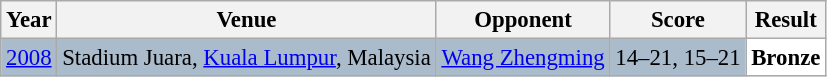<table class="sortable wikitable" style="font-size: 95%;">
<tr>
<th>Year</th>
<th>Venue</th>
<th>Opponent</th>
<th>Score</th>
<th>Result</th>
</tr>
<tr style="background:#AABBCC">
<td align="center"><a href='#'>2008</a></td>
<td align="left">Stadium Juara, <a href='#'>Kuala Lumpur</a>, Malaysia</td>
<td align="left"> <a href='#'>Wang Zhengming</a></td>
<td align="left">14–21, 15–21</td>
<td style="text-align:left; background:white"> <strong>Bronze</strong></td>
</tr>
</table>
